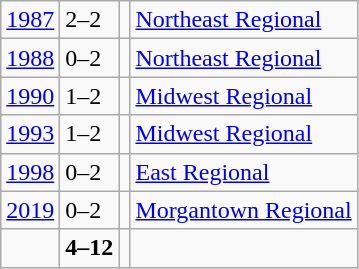<table class="wikitable">
<tr>
<td><a href='#'>1987</a></td>
<td>2–2</td>
<td></td>
<td><a href='#'>Northeast Regional</a></td>
</tr>
<tr>
<td><a href='#'>1988</a></td>
<td>0–2</td>
<td></td>
<td><a href='#'>Northeast Regional</a></td>
</tr>
<tr>
<td><a href='#'>1990</a></td>
<td>1–2</td>
<td></td>
<td><a href='#'>Midwest Regional</a></td>
</tr>
<tr>
<td><a href='#'>1993</a></td>
<td>1–2</td>
<td></td>
<td><a href='#'>Midwest Regional</a></td>
</tr>
<tr>
<td><a href='#'>1998</a></td>
<td>0–2</td>
<td></td>
<td><a href='#'>East Regional</a></td>
</tr>
<tr>
<td><a href='#'>2019</a></td>
<td>0–2</td>
<td></td>
<td><a href='#'>Morgantown Regional</a></td>
</tr>
<tr>
<td></td>
<td><strong>4–12</strong></td>
<td><strong></strong></td>
<td></td>
</tr>
</table>
